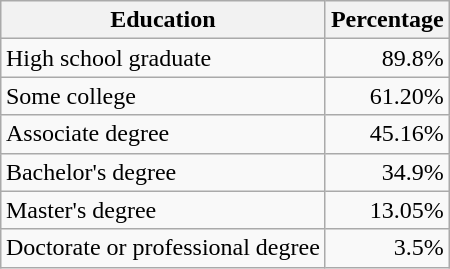<table class="wikitable" style="float:right; margin:10px">
<tr>
<th>Education</th>
<th>Percentage</th>
</tr>
<tr>
<td>High school graduate</td>
<td align="right">89.8%</td>
</tr>
<tr>
<td>Some college</td>
<td align="right">61.20%</td>
</tr>
<tr>
<td>Associate degree</td>
<td align="right">45.16%</td>
</tr>
<tr>
<td>Bachelor's degree</td>
<td align="right">34.9%</td>
</tr>
<tr>
<td>Master's degree</td>
<td align="right">13.05%</td>
</tr>
<tr>
<td>Doctorate or professional degree</td>
<td align="right">3.5%</td>
</tr>
</table>
